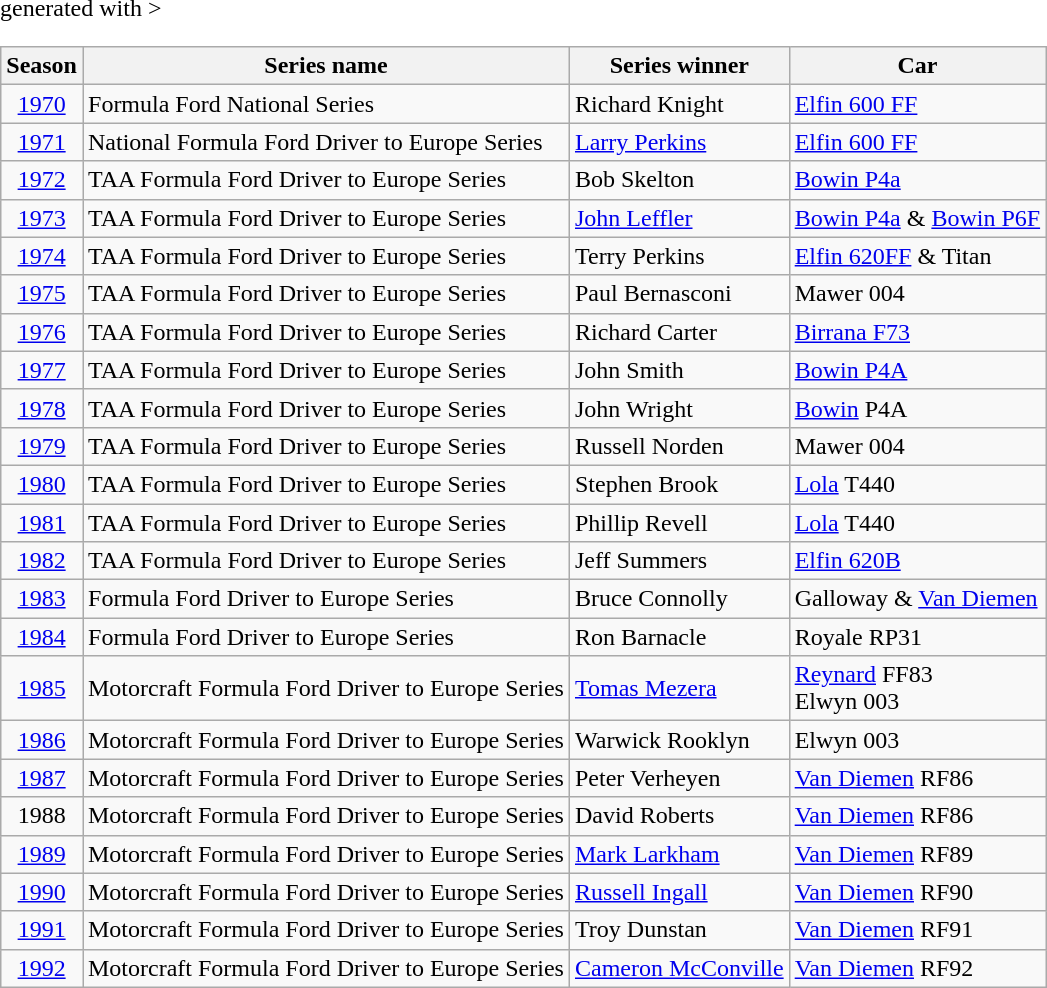<table class="wikitable" <hiddentext>generated with >
<tr style="font-weight:bold">
<th>Season</th>
<th>Series name</th>
<th>Series winner</th>
<th>Car</th>
</tr>
<tr>
<td align="center"><a href='#'>1970</a></td>
<td>Formula Ford National Series</td>
<td>Richard Knight</td>
<td><a href='#'>Elfin 600 FF</a></td>
</tr>
<tr>
<td align="center"><a href='#'>1971</a></td>
<td>National Formula Ford Driver to Europe Series</td>
<td><a href='#'>Larry Perkins</a></td>
<td><a href='#'>Elfin 600 FF</a></td>
</tr>
<tr>
<td align="center"><a href='#'>1972</a></td>
<td>TAA Formula Ford Driver to Europe Series</td>
<td>Bob Skelton</td>
<td><a href='#'>Bowin P4a</a></td>
</tr>
<tr>
<td align="center"><a href='#'>1973</a></td>
<td>TAA Formula Ford Driver to Europe Series</td>
<td><a href='#'>John Leffler</a></td>
<td><a href='#'>Bowin P4a</a> & <a href='#'>Bowin P6F</a></td>
</tr>
<tr>
<td align="center"><a href='#'>1974</a></td>
<td>TAA Formula Ford Driver to Europe Series</td>
<td>Terry Perkins</td>
<td><a href='#'>Elfin 620FF</a> & Titan</td>
</tr>
<tr>
<td align="center"><a href='#'>1975</a></td>
<td>TAA Formula Ford Driver to Europe Series</td>
<td>Paul Bernasconi</td>
<td>Mawer 004</td>
</tr>
<tr>
<td align="center"><a href='#'>1976</a></td>
<td>TAA Formula Ford Driver to Europe Series</td>
<td>Richard Carter</td>
<td><a href='#'>Birrana F73</a></td>
</tr>
<tr>
<td align="center"><a href='#'>1977</a></td>
<td>TAA Formula Ford Driver to Europe Series</td>
<td>John Smith</td>
<td><a href='#'>Bowin P4A</a></td>
</tr>
<tr>
<td align="center"><a href='#'>1978</a></td>
<td>TAA Formula Ford Driver to Europe Series</td>
<td>John Wright</td>
<td><a href='#'>Bowin</a> P4A</td>
</tr>
<tr>
<td align="center"><a href='#'>1979</a></td>
<td>TAA Formula Ford Driver to Europe Series</td>
<td>Russell Norden</td>
<td>Mawer 004</td>
</tr>
<tr>
<td align="center"><a href='#'>1980</a></td>
<td>TAA Formula Ford Driver to Europe Series</td>
<td>Stephen Brook</td>
<td><a href='#'>Lola</a> T440</td>
</tr>
<tr>
<td align="center"><a href='#'>1981</a></td>
<td>TAA Formula Ford Driver to Europe Series</td>
<td>Phillip Revell</td>
<td><a href='#'>Lola</a> T440</td>
</tr>
<tr>
<td align="center"><a href='#'>1982</a></td>
<td>TAA Formula Ford Driver to Europe Series</td>
<td>Jeff Summers</td>
<td><a href='#'>Elfin 620B</a></td>
</tr>
<tr>
<td align="center"><a href='#'>1983</a></td>
<td>Formula Ford Driver to Europe Series</td>
<td>Bruce Connolly</td>
<td>Galloway & <a href='#'>Van Diemen</a></td>
</tr>
<tr>
<td align="center"><a href='#'>1984</a></td>
<td>Formula Ford Driver to Europe Series</td>
<td>Ron Barnacle</td>
<td>Royale RP31</td>
</tr>
<tr>
<td align="center"><a href='#'>1985</a></td>
<td>Motorcraft Formula Ford Driver to Europe Series</td>
<td><a href='#'>Tomas Mezera</a></td>
<td><a href='#'>Reynard</a> FF83 <br> Elwyn 003</td>
</tr>
<tr>
<td align="center"><a href='#'>1986</a></td>
<td>Motorcraft Formula Ford Driver to Europe Series</td>
<td>Warwick Rooklyn</td>
<td>Elwyn 003</td>
</tr>
<tr>
<td align="center"><a href='#'>1987</a></td>
<td>Motorcraft Formula Ford Driver to Europe Series</td>
<td>Peter Verheyen</td>
<td><a href='#'>Van Diemen</a> RF86</td>
</tr>
<tr>
<td align="center">1988</td>
<td>Motorcraft Formula Ford Driver to Europe Series</td>
<td>David Roberts</td>
<td><a href='#'>Van Diemen</a> RF86</td>
</tr>
<tr>
<td align="center"><a href='#'>1989</a></td>
<td>Motorcraft Formula Ford Driver to Europe Series</td>
<td><a href='#'>Mark Larkham</a></td>
<td><a href='#'>Van Diemen</a> RF89</td>
</tr>
<tr>
<td align="center"><a href='#'>1990</a></td>
<td>Motorcraft Formula Ford Driver to Europe Series</td>
<td><a href='#'>Russell Ingall</a></td>
<td><a href='#'>Van Diemen</a> RF90</td>
</tr>
<tr>
<td align="center"><a href='#'>1991</a></td>
<td>Motorcraft Formula Ford Driver to Europe Series</td>
<td>Troy Dunstan</td>
<td><a href='#'>Van Diemen</a> RF91</td>
</tr>
<tr>
<td align="center"><a href='#'>1992</a></td>
<td>Motorcraft Formula Ford Driver to Europe Series</td>
<td><a href='#'>Cameron McConville</a></td>
<td><a href='#'>Van Diemen</a> RF92</td>
</tr>
</table>
